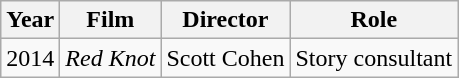<table class="wikitable">
<tr>
<th>Year</th>
<th>Film</th>
<th>Director</th>
<th>Role</th>
</tr>
<tr>
<td>2014</td>
<td><em>Red Knot</em></td>
<td>Scott Cohen</td>
<td>Story consultant</td>
</tr>
</table>
